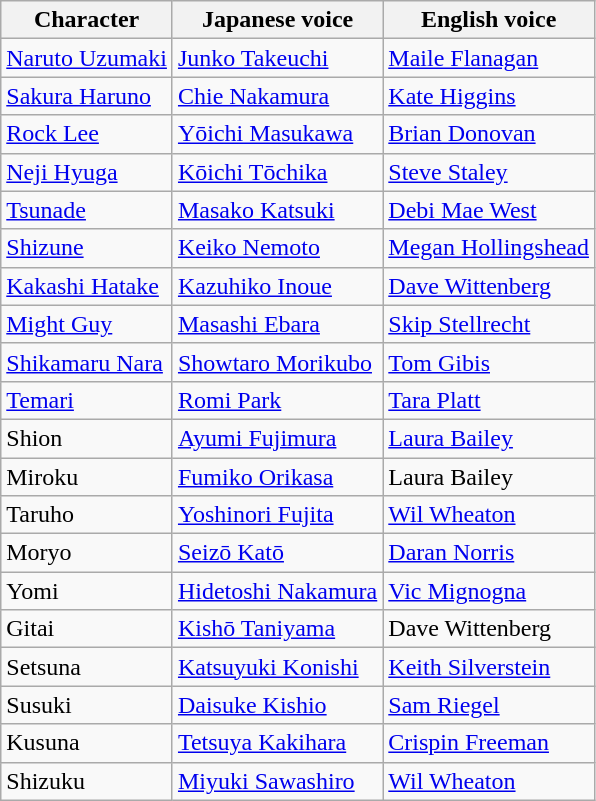<table class="wikitable">
<tr>
<th>Character</th>
<th>Japanese voice</th>
<th>English voice</th>
</tr>
<tr>
<td><a href='#'>Naruto Uzumaki</a></td>
<td><a href='#'>Junko Takeuchi</a></td>
<td><a href='#'>Maile Flanagan</a></td>
</tr>
<tr>
<td><a href='#'>Sakura Haruno</a></td>
<td><a href='#'>Chie Nakamura</a></td>
<td><a href='#'>Kate Higgins</a></td>
</tr>
<tr>
<td><a href='#'>Rock Lee</a></td>
<td><a href='#'>Yōichi Masukawa</a></td>
<td><a href='#'>Brian Donovan</a></td>
</tr>
<tr>
<td><a href='#'>Neji Hyuga</a></td>
<td><a href='#'>Kōichi Tōchika</a></td>
<td><a href='#'>Steve Staley</a></td>
</tr>
<tr>
<td><a href='#'>Tsunade</a></td>
<td><a href='#'>Masako Katsuki</a></td>
<td><a href='#'>Debi Mae West</a></td>
</tr>
<tr>
<td><a href='#'>Shizune</a></td>
<td><a href='#'>Keiko Nemoto</a></td>
<td><a href='#'>Megan Hollingshead</a></td>
</tr>
<tr>
<td><a href='#'>Kakashi Hatake</a></td>
<td><a href='#'>Kazuhiko Inoue</a></td>
<td><a href='#'>Dave Wittenberg</a></td>
</tr>
<tr>
<td><a href='#'>Might Guy</a></td>
<td><a href='#'>Masashi Ebara</a></td>
<td><a href='#'>Skip Stellrecht</a></td>
</tr>
<tr>
<td><a href='#'>Shikamaru Nara</a></td>
<td><a href='#'>Showtaro Morikubo</a></td>
<td><a href='#'>Tom Gibis</a></td>
</tr>
<tr>
<td><a href='#'>Temari</a></td>
<td><a href='#'>Romi Park</a></td>
<td><a href='#'>Tara Platt</a></td>
</tr>
<tr>
<td>Shion</td>
<td><a href='#'>Ayumi Fujimura</a></td>
<td><a href='#'>Laura Bailey</a></td>
</tr>
<tr>
<td>Miroku</td>
<td><a href='#'>Fumiko Orikasa</a></td>
<td>Laura Bailey</td>
</tr>
<tr>
<td>Taruho</td>
<td><a href='#'>Yoshinori Fujita</a></td>
<td><a href='#'>Wil Wheaton</a></td>
</tr>
<tr>
<td>Moryo</td>
<td><a href='#'>Seizō Katō</a></td>
<td><a href='#'>Daran Norris</a></td>
</tr>
<tr>
<td>Yomi</td>
<td><a href='#'>Hidetoshi Nakamura</a></td>
<td><a href='#'>Vic Mignogna</a></td>
</tr>
<tr>
<td>Gitai</td>
<td><a href='#'>Kishō Taniyama</a></td>
<td>Dave Wittenberg</td>
</tr>
<tr>
<td>Setsuna</td>
<td><a href='#'>Katsuyuki Konishi</a></td>
<td><a href='#'>Keith Silverstein</a></td>
</tr>
<tr>
<td>Susuki</td>
<td><a href='#'>Daisuke Kishio</a></td>
<td><a href='#'>Sam Riegel</a></td>
</tr>
<tr>
<td>Kusuna</td>
<td><a href='#'>Tetsuya Kakihara</a></td>
<td><a href='#'>Crispin Freeman</a></td>
</tr>
<tr>
<td>Shizuku</td>
<td><a href='#'>Miyuki Sawashiro</a></td>
<td><a href='#'>Wil Wheaton</a></td>
</tr>
</table>
